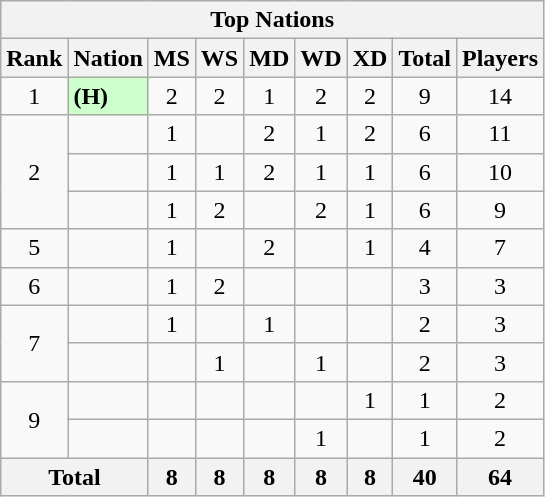<table class="wikitable" style="text-align:center">
<tr>
<th colspan="10">Top Nations</th>
</tr>
<tr>
<th>Rank</th>
<th>Nation</th>
<th>MS</th>
<th>WS</th>
<th>MD</th>
<th>WD</th>
<th>XD</th>
<th>Total</th>
<th>Players</th>
</tr>
<tr>
<td>1</td>
<td style="text-align:left; background:#ccffcc"> <strong>(H)</strong></td>
<td>2</td>
<td>2</td>
<td>1</td>
<td>2</td>
<td>2</td>
<td>9</td>
<td>14</td>
</tr>
<tr>
<td rowspan="3">2</td>
<td style="text-align:left"></td>
<td>1</td>
<td></td>
<td>2</td>
<td>1</td>
<td>2</td>
<td>6</td>
<td>11</td>
</tr>
<tr>
<td style="text-align:left"></td>
<td>1</td>
<td>1</td>
<td>2</td>
<td>1</td>
<td>1</td>
<td>6</td>
<td>10</td>
</tr>
<tr>
<td style="text-align:left"></td>
<td>1</td>
<td>2</td>
<td></td>
<td>2</td>
<td>1</td>
<td>6</td>
<td>9</td>
</tr>
<tr>
<td>5</td>
<td style="text-align:left"></td>
<td>1</td>
<td></td>
<td>2</td>
<td></td>
<td>1</td>
<td>4</td>
<td>7</td>
</tr>
<tr>
<td>6</td>
<td style="text-align:left"></td>
<td>1</td>
<td>2</td>
<td></td>
<td></td>
<td></td>
<td>3</td>
<td>3</td>
</tr>
<tr>
<td rowspan="2">7</td>
<td style="text-align:left"></td>
<td>1</td>
<td></td>
<td>1</td>
<td></td>
<td></td>
<td>2</td>
<td>3</td>
</tr>
<tr>
<td style="text-align:left"></td>
<td></td>
<td>1</td>
<td></td>
<td>1</td>
<td></td>
<td>2</td>
<td>3</td>
</tr>
<tr>
<td rowspan="2">9</td>
<td style="text-align:left"></td>
<td></td>
<td></td>
<td></td>
<td></td>
<td>1</td>
<td>1</td>
<td>2</td>
</tr>
<tr>
<td style="text-align:left"></td>
<td></td>
<td></td>
<td></td>
<td>1</td>
<td></td>
<td>1</td>
<td>2</td>
</tr>
<tr>
<th colspan="2">Total</th>
<th>8</th>
<th>8</th>
<th>8</th>
<th>8</th>
<th>8</th>
<th>40</th>
<th>64</th>
</tr>
</table>
